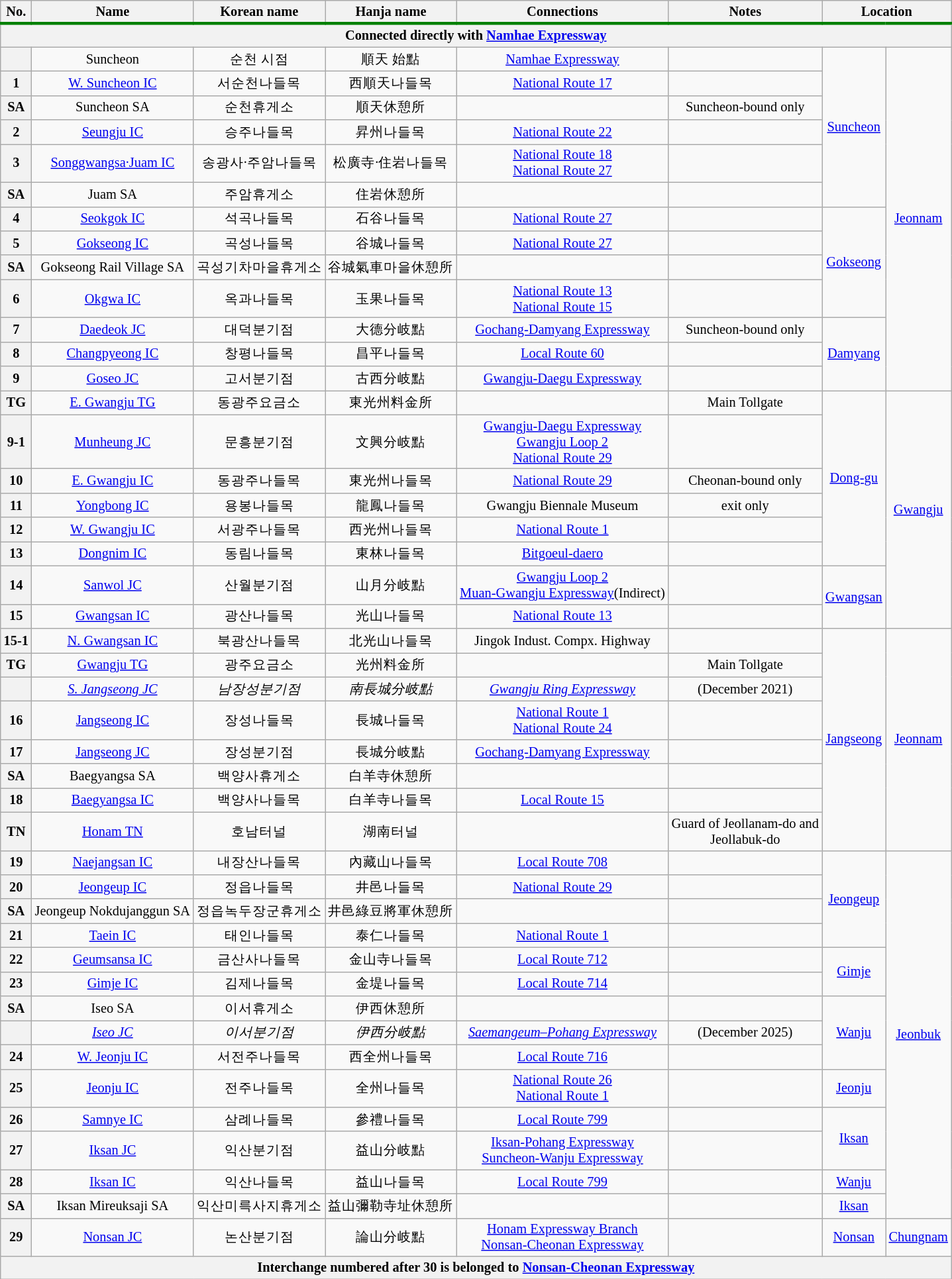<table class="wikitable" style="font-size: 85%; text-align: center;">
<tr style="border-bottom:solid 0.25em green;">
<th>No.</th>
<th>Name</th>
<th>Korean name</th>
<th>Hanja name</th>
<th>Connections</th>
<th>Notes</th>
<th colspan="2">Location</th>
</tr>
<tr>
<th colspan="8">Connected directly with  <a href='#'>Namhae Expressway</a></th>
</tr>
<tr>
<th></th>
<td>Suncheon</td>
<td>순천 시점</td>
<td>順天 始點</td>
<td> <a href='#'>Namhae Expressway</a></td>
<td></td>
<td rowspan="6"><a href='#'>Suncheon</a></td>
<td rowspan="13"><a href='#'>Jeonnam</a></td>
</tr>
<tr>
<th>1</th>
<td><a href='#'>W. Suncheon IC</a></td>
<td>서순천나들목</td>
<td>西順天나들목</td>
<td> <a href='#'>National Route 17</a></td>
<td></td>
</tr>
<tr>
<th>SA</th>
<td>Suncheon SA</td>
<td>순천휴게소</td>
<td>順天休憩所</td>
<td></td>
<td>Suncheon-bound only</td>
</tr>
<tr>
<th>2</th>
<td><a href='#'>Seungju IC</a></td>
<td>승주나들목</td>
<td>昇州나들목</td>
<td> <a href='#'>National Route 22</a></td>
<td></td>
</tr>
<tr>
<th>3</th>
<td><a href='#'>Songgwangsa·Juam IC</a></td>
<td>송광사·주암나들목</td>
<td>松廣寺·住岩나들목</td>
<td> <a href='#'>National Route 18</a><br> <a href='#'>National Route 27</a></td>
<td></td>
</tr>
<tr>
<th>SA</th>
<td>Juam SA</td>
<td>주암휴게소</td>
<td>住岩休憩所</td>
<td></td>
<td></td>
</tr>
<tr>
<th>4</th>
<td><a href='#'>Seokgok IC</a></td>
<td>석곡나들목</td>
<td>石谷나들목</td>
<td> <a href='#'>National Route 27</a></td>
<td></td>
<td rowspan="4"><a href='#'>Gokseong</a></td>
</tr>
<tr>
<th>5</th>
<td><a href='#'>Gokseong IC</a></td>
<td>곡성나들목</td>
<td>谷城나들목</td>
<td> <a href='#'>National Route 27</a></td>
<td></td>
</tr>
<tr>
<th>SA</th>
<td>Gokseong Rail Village SA</td>
<td>곡성기차마을휴게소</td>
<td>谷城氣車마을休憩所</td>
<td></td>
<td></td>
</tr>
<tr>
<th>6</th>
<td><a href='#'>Okgwa IC</a></td>
<td>옥과나들목</td>
<td>玉果나들목</td>
<td> <a href='#'>National Route 13</a><br> <a href='#'>National Route 15</a></td>
<td></td>
</tr>
<tr>
<th>7</th>
<td><a href='#'>Daedeok JC</a></td>
<td>대덕분기점</td>
<td>大德分岐點</td>
<td> <a href='#'>Gochang-Damyang Expressway</a></td>
<td>Suncheon-bound only</td>
<td rowspan="3"><a href='#'>Damyang</a></td>
</tr>
<tr>
<th>8</th>
<td><a href='#'>Changpyeong IC</a></td>
<td>창평나들목</td>
<td>昌平나들목</td>
<td><a href='#'>Local Route 60</a></td>
<td></td>
</tr>
<tr>
<th>9</th>
<td><a href='#'>Goseo JC</a></td>
<td>고서분기점</td>
<td>古西分岐點</td>
<td> <a href='#'>Gwangju-Daegu Expressway</a></td>
<td></td>
</tr>
<tr>
<th>TG</th>
<td><a href='#'>E. Gwangju TG</a></td>
<td>동광주요금소</td>
<td>東光州料金所</td>
<td></td>
<td>Main Tollgate</td>
<td rowspan="6"><a href='#'>Dong-gu</a></td>
<td rowspan="8"><a href='#'>Gwangju</a></td>
</tr>
<tr>
<th>9-1</th>
<td><a href='#'>Munheung JC</a></td>
<td>문흥분기점</td>
<td>文興分岐點</td>
<td> <a href='#'>Gwangju-Daegu Expressway</a><br> <a href='#'>Gwangju Loop 2</a><br> <a href='#'>National Route 29</a></td>
<td></td>
</tr>
<tr>
<th>10</th>
<td><a href='#'>E. Gwangju IC</a></td>
<td>동광주나들목</td>
<td>東光州나들목</td>
<td> <a href='#'>National Route 29</a></td>
<td>Cheonan-bound only</td>
</tr>
<tr>
<th>11</th>
<td><a href='#'>Yongbong IC</a></td>
<td>용봉나들목</td>
<td>龍鳳나들목</td>
<td>Gwangju Biennale Museum</td>
<td>exit only</td>
</tr>
<tr>
<th>12</th>
<td><a href='#'>W. Gwangju IC</a></td>
<td>서광주나들목</td>
<td>西光州나들목</td>
<td> <a href='#'>National Route 1</a></td>
<td></td>
</tr>
<tr>
<th>13</th>
<td><a href='#'>Dongnim IC</a></td>
<td>동림나들목</td>
<td>東林나들목</td>
<td> <a href='#'>Bitgoeul-daero</a></td>
<td></td>
</tr>
<tr>
<th>14</th>
<td><a href='#'>Sanwol JC</a></td>
<td>산월분기점</td>
<td>山月分岐點</td>
<td> <a href='#'>Gwangju Loop 2</a><br> <a href='#'>Muan-Gwangju Expressway</a>(Indirect)</td>
<td></td>
<td rowspan="2"><a href='#'>Gwangsan</a></td>
</tr>
<tr>
<th>15</th>
<td><a href='#'>Gwangsan IC</a></td>
<td>광산나들목</td>
<td>光山나들목</td>
<td> <a href='#'>National Route 13</a></td>
<td></td>
</tr>
<tr>
<th>15-1</th>
<td><a href='#'>N. Gwangsan IC</a></td>
<td>북광산나들목</td>
<td>北光山나들목</td>
<td> Jingok Indust. Compx. Highway</td>
<td></td>
<td rowspan="8"><a href='#'>Jangseong</a></td>
<td rowspan="8"><a href='#'>Jeonnam</a></td>
</tr>
<tr>
<th>TG</th>
<td><a href='#'>Gwangju TG</a></td>
<td>광주요금소</td>
<td>光州料金所</td>
<td></td>
<td>Main Tollgate</td>
</tr>
<tr>
<th></th>
<td><em><a href='#'>S. Jangseong JC</a></em></td>
<td><em>남장성분기점</em></td>
<td><em>南長城分岐點</em></td>
<td> <em><a href='#'>Gwangju Ring Expressway</a></em></td>
<td>(December 2021)</td>
</tr>
<tr>
<th>16</th>
<td><a href='#'>Jangseong IC</a></td>
<td>장성나들목</td>
<td>長城나들목</td>
<td> <a href='#'>National Route 1</a><br> <a href='#'>National Route 24</a></td>
<td></td>
</tr>
<tr>
<th>17</th>
<td><a href='#'>Jangseong JC</a></td>
<td>장성분기점</td>
<td>長城分岐點</td>
<td> <a href='#'>Gochang-Damyang Expressway</a></td>
<td></td>
</tr>
<tr>
<th>SA</th>
<td>Baegyangsa SA</td>
<td>백양사휴게소</td>
<td>白羊寺休憩所</td>
<td></td>
<td></td>
</tr>
<tr>
<th>18</th>
<td><a href='#'>Baegyangsa IC</a></td>
<td>백양사나들목</td>
<td>白羊寺나들목</td>
<td><a href='#'>Local Route 15</a></td>
<td></td>
</tr>
<tr>
<th>TN</th>
<td><a href='#'>Honam TN</a></td>
<td>호남터널</td>
<td>湖南터널</td>
<td></td>
<td>Guard of Jeollanam-do and<br>Jeollabuk-do</td>
</tr>
<tr>
<th>19</th>
<td><a href='#'>Naejangsan IC</a></td>
<td>내장산나들목</td>
<td>內藏山나들목</td>
<td><a href='#'>Local Route 708</a></td>
<td></td>
<td rowspan="4"><a href='#'>Jeongeup</a></td>
<td rowspan="14"><a href='#'>Jeonbuk</a></td>
</tr>
<tr>
<th>20</th>
<td><a href='#'>Jeongeup IC</a></td>
<td>정읍나들목</td>
<td>井邑나들목</td>
<td> <a href='#'>National Route 29</a></td>
<td></td>
</tr>
<tr>
<th>SA</th>
<td>Jeongeup Nokdujanggun SA</td>
<td>정읍녹두장군휴게소</td>
<td>井邑綠豆將軍休憩所</td>
<td></td>
<td></td>
</tr>
<tr>
<th>21</th>
<td><a href='#'>Taein IC</a></td>
<td>태인나들목</td>
<td>泰仁나들목</td>
<td> <a href='#'>National Route 1</a></td>
<td></td>
</tr>
<tr>
<th>22</th>
<td><a href='#'>Geumsansa IC</a></td>
<td>금산사나들목</td>
<td>金山寺나들목</td>
<td><a href='#'>Local Route 712</a></td>
<td></td>
<td rowspan="2"><a href='#'>Gimje</a></td>
</tr>
<tr>
<th>23</th>
<td><a href='#'>Gimje IC</a></td>
<td>김제나들목</td>
<td>金堤나들목</td>
<td><a href='#'>Local Route 714</a></td>
<td></td>
</tr>
<tr>
<th>SA</th>
<td>Iseo SA</td>
<td>이서휴게소</td>
<td>伊西休憩所</td>
<td></td>
<td></td>
<td rowspan="3"><a href='#'>Wanju</a></td>
</tr>
<tr>
<th></th>
<td><em><a href='#'>Iseo JC</a></em></td>
<td><em>이서분기점</em></td>
<td><em>伊西分岐點</em></td>
<td> <em><a href='#'>Saemangeum–Pohang Expressway</a></em></td>
<td>(December 2025)</td>
</tr>
<tr>
<th>24</th>
<td><a href='#'>W. Jeonju IC</a></td>
<td>서전주나들목</td>
<td>西全州나들목</td>
<td><a href='#'>Local Route 716</a></td>
<td></td>
</tr>
<tr>
<th>25</th>
<td><a href='#'>Jeonju IC</a></td>
<td>전주나들목</td>
<td>全州나들목</td>
<td> <a href='#'>National Route 26</a><br> <a href='#'>National Route 1</a></td>
<td></td>
<td><a href='#'>Jeonju</a></td>
</tr>
<tr>
<th>26</th>
<td><a href='#'>Samnye IC</a></td>
<td>삼례나들목</td>
<td>參禮나들목</td>
<td><a href='#'>Local Route 799</a></td>
<td></td>
<td rowspan="2"><a href='#'>Iksan</a></td>
</tr>
<tr>
<th>27</th>
<td><a href='#'>Iksan JC</a></td>
<td>익산분기점</td>
<td>益山分岐點</td>
<td> <a href='#'>Iksan-Pohang Expressway</a><br> <a href='#'>Suncheon-Wanju Expressway</a></td>
<td></td>
</tr>
<tr>
<th>28</th>
<td><a href='#'>Iksan IC</a></td>
<td>익산나들목</td>
<td>益山나들목</td>
<td><a href='#'>Local Route 799</a></td>
<td></td>
<td><a href='#'>Wanju</a></td>
</tr>
<tr>
<th>SA</th>
<td>Iksan Mireuksaji SA</td>
<td>익산미륵사지휴게소</td>
<td>益山彌勒寺址休憩所</td>
<td></td>
<td></td>
<td><a href='#'>Iksan</a></td>
</tr>
<tr>
<th>29</th>
<td><a href='#'>Nonsan JC</a></td>
<td>논산분기점</td>
<td>論山分岐點</td>
<td> <a href='#'>Honam Expressway Branch</a><br><a href='#'>Nonsan-Cheonan Expressway</a></td>
<td></td>
<td><a href='#'>Nonsan</a></td>
<td><a href='#'>Chungnam</a></td>
</tr>
<tr>
<th colspan="8">Interchange numbered after 30 is belonged to  <a href='#'>Nonsan-Cheonan Expressway</a></th>
</tr>
</table>
